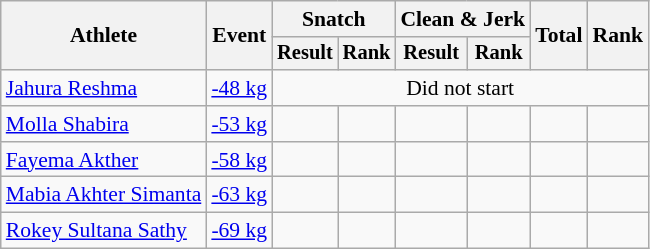<table class="wikitable" style="font-size:90%">
<tr>
<th rowspan="2">Athlete</th>
<th rowspan="2">Event</th>
<th colspan="2">Snatch</th>
<th colspan="2">Clean & Jerk</th>
<th rowspan="2">Total</th>
<th rowspan="2">Rank</th>
</tr>
<tr style="font-size:95%">
<th>Result</th>
<th>Rank</th>
<th>Result</th>
<th>Rank</th>
</tr>
<tr align=center>
<td align=left><a href='#'>Jahura Reshma</a></td>
<td align=left><a href='#'>-48 kg</a></td>
<td colspan = 6>Did not start</td>
</tr>
<tr align=center>
<td align=left><a href='#'>Molla Shabira</a></td>
<td align=left><a href='#'>-53 kg</a></td>
<td></td>
<td></td>
<td></td>
<td></td>
<td></td>
<td></td>
</tr>
<tr align=center>
<td align=left><a href='#'>Fayema Akther</a></td>
<td align=left><a href='#'>-58 kg</a></td>
<td></td>
<td></td>
<td></td>
<td></td>
<td></td>
<td></td>
</tr>
<tr align=center>
<td align=left><a href='#'>Mabia Akhter Simanta</a></td>
<td align=left><a href='#'>-63 kg</a></td>
<td></td>
<td></td>
<td></td>
<td></td>
<td></td>
<td></td>
</tr>
<tr align=center>
<td align=left><a href='#'>Rokey Sultana Sathy</a></td>
<td align=left><a href='#'>-69 kg</a></td>
<td></td>
<td></td>
<td></td>
<td></td>
<td></td>
<td></td>
</tr>
</table>
